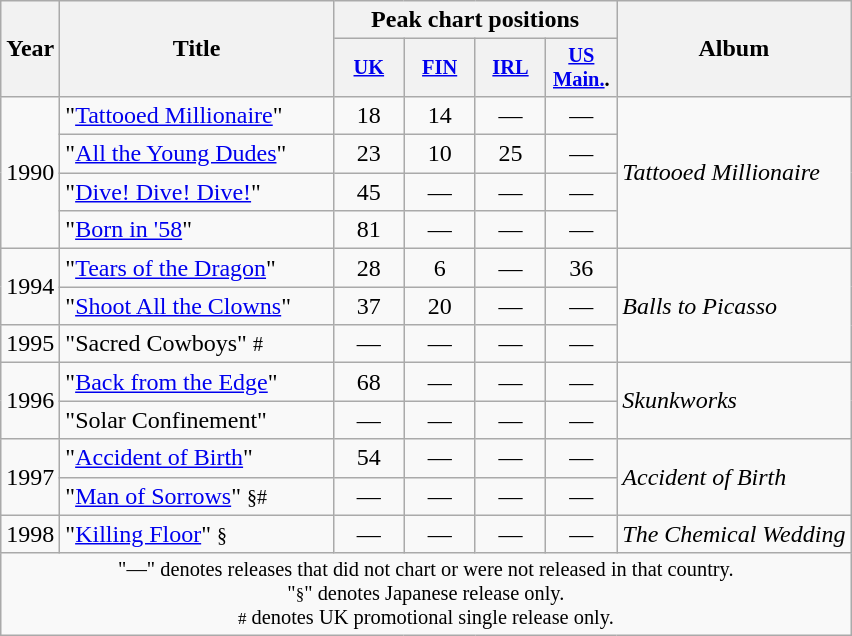<table class="wikitable">
<tr>
<th rowspan=2>Year</th>
<th rowspan=2 width="175">Title</th>
<th colspan=4>Peak chart positions</th>
<th rowspan=2>Album</th>
</tr>
<tr>
<th style="width:3em;font-size:85%"><a href='#'>UK</a><br></th>
<th style="width:3em;font-size:85%"><a href='#'>FIN</a><br></th>
<th style="width:3em;font-size:85%"><a href='#'>IRL</a><br></th>
<th style="width:3em;font-size:85%"><a href='#'>US<br>Main.</a>.<br></th>
</tr>
<tr>
<td rowspan=4>1990</td>
<td align="left">"<a href='#'>Tattooed Millionaire</a>"</td>
<td align="center">18</td>
<td align="center">14</td>
<td align="center">—</td>
<td align="center">—</td>
<td rowspan=4><em>Tattooed Millionaire</em></td>
</tr>
<tr>
<td align="left">"<a href='#'>All the Young Dudes</a>"</td>
<td align="center">23</td>
<td align="center">10</td>
<td align="center">25</td>
<td align="center">—</td>
</tr>
<tr>
<td align="left">"<a href='#'>Dive! Dive! Dive!</a>"</td>
<td align="center">45</td>
<td align="center">—</td>
<td align="center">—</td>
<td align="center">—</td>
</tr>
<tr>
<td align="left">"<a href='#'>Born in '58</a>"</td>
<td align="center">81</td>
<td align="center">—</td>
<td align="center">—</td>
<td align="center">—</td>
</tr>
<tr>
<td rowspan=2>1994</td>
<td align="left">"<a href='#'>Tears of the Dragon</a>"</td>
<td align="center">28</td>
<td align="center">6</td>
<td align="center">—</td>
<td align="center">36</td>
<td rowspan=3><em>Balls to Picasso</em></td>
</tr>
<tr>
<td align="left">"<a href='#'>Shoot All the Clowns</a>"</td>
<td align="center">37</td>
<td align="center">20</td>
<td align="center">—</td>
<td align="center">—</td>
</tr>
<tr>
<td>1995</td>
<td align="left">"Sacred Cowboys" <small>#</small></td>
<td align="center">—</td>
<td align="center">—</td>
<td align="center">—</td>
<td align="center">—</td>
</tr>
<tr>
<td rowspan=2>1996</td>
<td align="left">"<a href='#'>Back from the Edge</a>"</td>
<td align="center">68</td>
<td align="center">—</td>
<td align="center">—</td>
<td align="center">—</td>
<td rowspan=2><em>Skunkworks</em></td>
</tr>
<tr>
<td align="left">"Solar Confinement"</td>
<td align="center">—</td>
<td align="center">—</td>
<td align="center">—</td>
<td align="center">—</td>
</tr>
<tr>
<td rowspan=2>1997</td>
<td align="left">"<a href='#'>Accident of Birth</a>"</td>
<td align="center">54</td>
<td align="center">—</td>
<td align="center">—</td>
<td align="center">—</td>
<td rowspan=2><em>Accident of Birth</em></td>
</tr>
<tr>
<td align="left">"<a href='#'>Man of Sorrows</a>" <small>§</small><small>#</small></td>
<td align="center">—</td>
<td align="center">—</td>
<td align="center">—</td>
<td align="center">—</td>
</tr>
<tr>
<td>1998</td>
<td align="left">"<a href='#'>Killing Floor</a>" <small>§</small></td>
<td align="center">—</td>
<td align="center">—</td>
<td align="center">—</td>
<td align="center">—</td>
<td><em>The Chemical Wedding</em></td>
</tr>
<tr>
<td align="center" colspan=13 style="font-size:85%">"—" denotes releases that did not chart or were not released in that country.<br>"<small>§</small>" denotes Japanese release only.<br><small>#</small> denotes UK promotional single release only.</td>
</tr>
</table>
